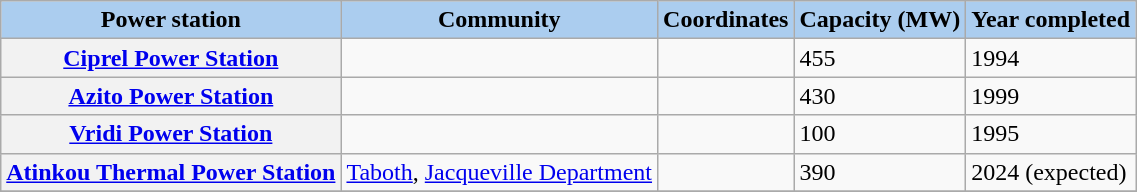<table class="wikitable sortable">
<tr>
<th style="background-color:#ABCDEF;">Power station</th>
<th style="background-color:#ABCDEF;">Community</th>
<th style="background-color:#ABCDEF;">Coordinates</th>
<th style="background-color:#ABCDEF;">Capacity (MW)</th>
<th style="background-color:#ABCDEF;">Year completed</th>
</tr>
<tr>
<th><a href='#'>Ciprel Power Station</a></th>
<td></td>
<td></td>
<td>455</td>
<td>1994</td>
</tr>
<tr>
<th><a href='#'>Azito Power Station</a></th>
<td></td>
<td></td>
<td>430</td>
<td>1999</td>
</tr>
<tr>
<th><a href='#'>Vridi Power Station</a></th>
<td></td>
<td></td>
<td>100</td>
<td>1995</td>
</tr>
<tr>
<th><a href='#'>Atinkou Thermal Power Station</a></th>
<td><a href='#'>Taboth</a>, <a href='#'>Jacqueville Department</a></td>
<td></td>
<td>390</td>
<td>2024 (expected)</td>
</tr>
<tr>
</tr>
</table>
